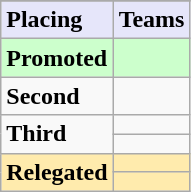<table class=wikitable>
<tr>
</tr>
<tr style="background: #E6E6FA;">
<td><strong>Placing</strong></td>
<td><strong>Teams</strong></td>
</tr>
<tr style="background: #ccffcc;">
<td><strong>Promoted</strong></td>
<td><strong></strong></td>
</tr>
<tr>
<td><strong>Second</strong></td>
<td></td>
</tr>
<tr>
<td rowspan="2"><strong>Third</strong></td>
<td></td>
</tr>
<tr>
<td></td>
</tr>
<tr style="background: #ffebad;">
<td rowspan="2"><strong>Relegated</strong></td>
<td></td>
</tr>
<tr style="background: #ffebad;">
<td></td>
</tr>
</table>
